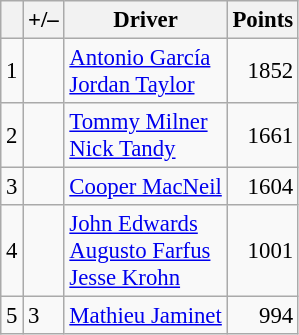<table class="wikitable" style="font-size: 95%;">
<tr>
<th scope="col"></th>
<th scope="col">+/–</th>
<th scope="col">Driver</th>
<th scope="col">Points</th>
</tr>
<tr>
<td align=center>1</td>
<td align="left"></td>
<td> <a href='#'>Antonio García</a><br> <a href='#'>Jordan Taylor</a></td>
<td align=right>1852</td>
</tr>
<tr>
<td align=center>2</td>
<td align="left"></td>
<td> <a href='#'>Tommy Milner</a><br> <a href='#'>Nick Tandy</a></td>
<td align=right>1661</td>
</tr>
<tr>
<td align=center>3</td>
<td align="left"></td>
<td> <a href='#'>Cooper MacNeil</a></td>
<td align=right>1604</td>
</tr>
<tr>
<td align=center>4</td>
<td align="left"></td>
<td> <a href='#'>John Edwards</a><br> <a href='#'>Augusto Farfus</a><br> <a href='#'>Jesse Krohn</a></td>
<td align=right>1001</td>
</tr>
<tr>
<td align=center>5</td>
<td align="left"> 3</td>
<td> <a href='#'>Mathieu Jaminet</a></td>
<td align=right>994</td>
</tr>
</table>
